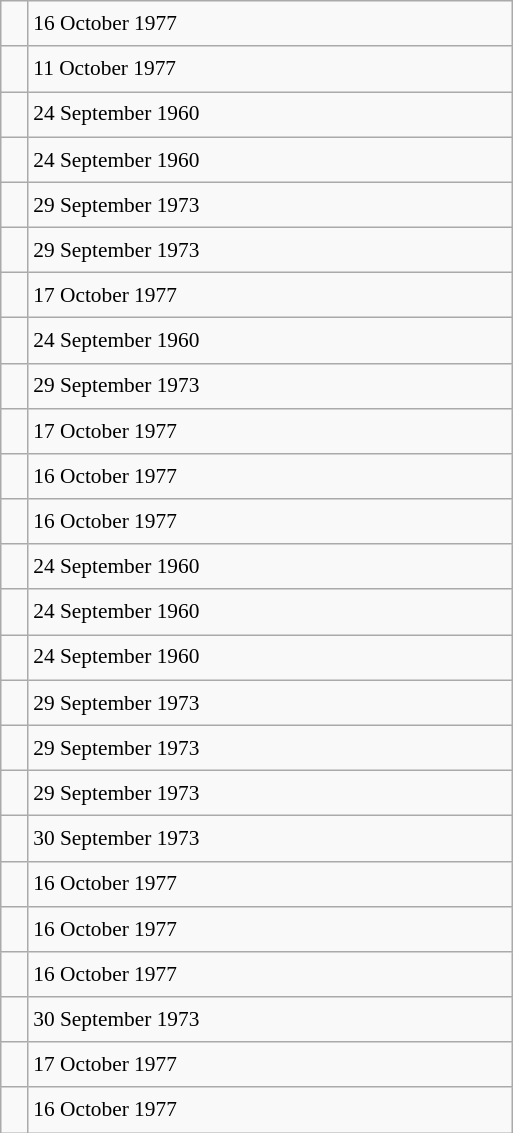<table class="wikitable" style="font-size: 89%; float: left; width: 24em; margin-right: 1em; line-height: 1.65em">
<tr>
<td></td>
<td>16 October 1977</td>
</tr>
<tr>
<td></td>
<td>11 October 1977</td>
</tr>
<tr>
<td></td>
<td>24 September 1960</td>
</tr>
<tr>
<td></td>
<td>24 September 1960</td>
</tr>
<tr>
<td></td>
<td>29 September 1973</td>
</tr>
<tr>
<td></td>
<td>29 September 1973</td>
</tr>
<tr>
<td></td>
<td>17 October 1977</td>
</tr>
<tr>
<td></td>
<td>24 September 1960</td>
</tr>
<tr>
<td></td>
<td>29 September 1973</td>
</tr>
<tr>
<td></td>
<td>17 October 1977</td>
</tr>
<tr>
<td></td>
<td>16 October 1977</td>
</tr>
<tr>
<td></td>
<td>16 October 1977</td>
</tr>
<tr>
<td></td>
<td>24 September 1960</td>
</tr>
<tr>
<td></td>
<td>24 September 1960</td>
</tr>
<tr>
<td></td>
<td>24 September 1960</td>
</tr>
<tr>
<td></td>
<td>29 September 1973</td>
</tr>
<tr>
<td></td>
<td>29 September 1973</td>
</tr>
<tr>
<td></td>
<td>29 September 1973</td>
</tr>
<tr>
<td></td>
<td>30 September 1973</td>
</tr>
<tr>
<td></td>
<td>16 October 1977</td>
</tr>
<tr>
<td></td>
<td>16 October 1977</td>
</tr>
<tr>
<td></td>
<td>16 October 1977</td>
</tr>
<tr>
<td></td>
<td>30 September 1973</td>
</tr>
<tr>
<td></td>
<td>17 October 1977</td>
</tr>
<tr>
<td></td>
<td>16 October 1977</td>
</tr>
</table>
